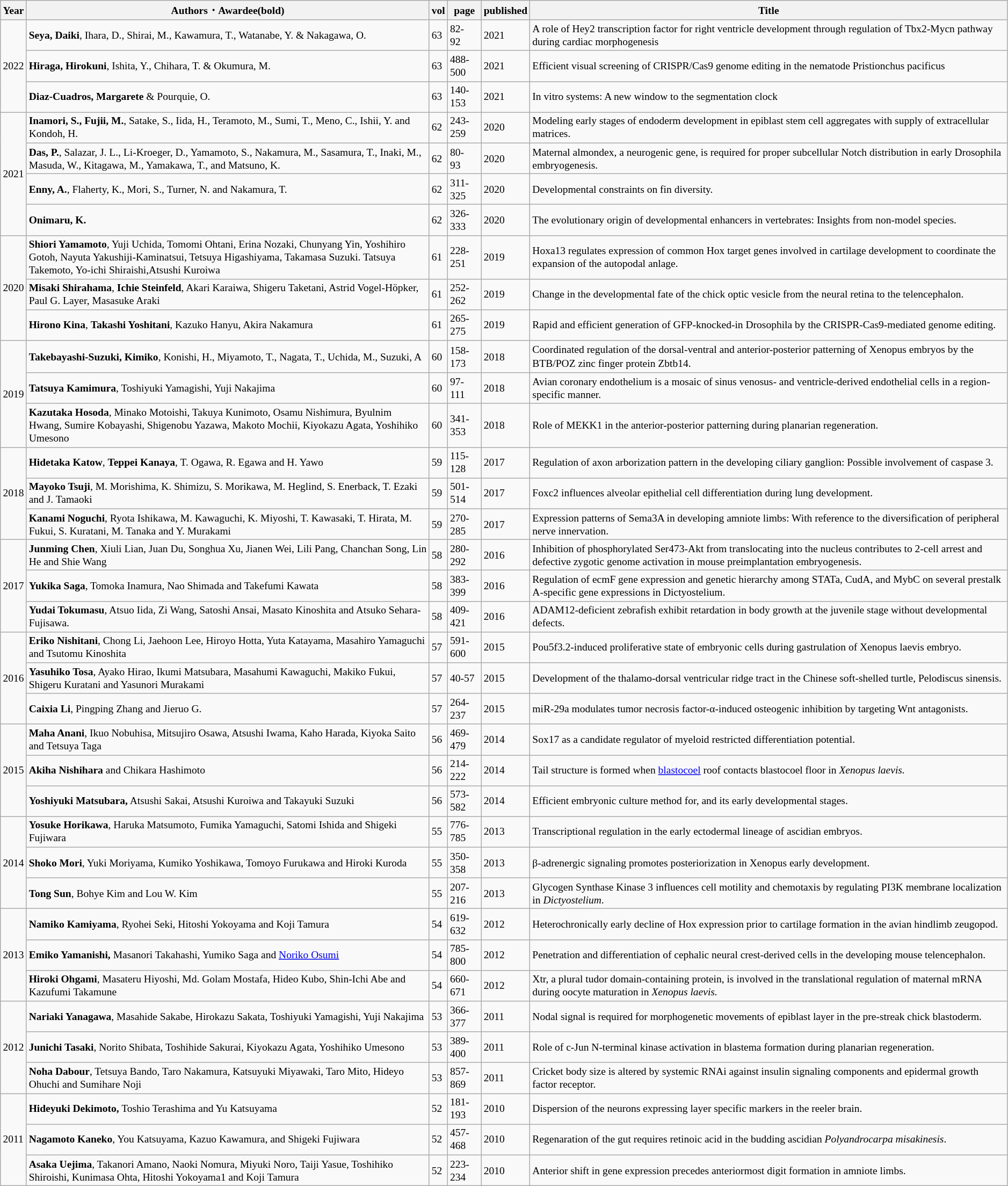<table class="wikitable" style="font-size:small">
<tr>
<th>Year</th>
<th style="width:40%;">Authors・Awardee(bold)</th>
<th>vol</th>
<th>page</th>
<th>published</th>
<th>Title</th>
</tr>
<tr>
<td rowspan="3">2022</td>
<td><strong>Seya, Daiki</strong>, Ihara, D., Shirai, M., Kawamura, T., Watanabe, Y. & Nakagawa, O.</td>
<td>63</td>
<td>82-<br>92</td>
<td>2021</td>
<td>A role of Hey2 transcription factor for right ventricle development through regulation of Tbx2-Mycn pathway during cardiac morphogenesis</td>
</tr>
<tr>
<td><strong>Hiraga, Hirokuni</strong>, Ishita, Y., Chihara, T. & Okumura, M.</td>
<td>63</td>
<td>488-<br>500</td>
<td>2021</td>
<td>Efficient visual screening of CRISPR/Cas9 genome editing in the nematode Pristionchus pacificus</td>
</tr>
<tr>
<td><strong>Diaz-Cuadros, Margarete</strong> & Pourquie, O.</td>
<td>63</td>
<td>140-<br>153</td>
<td>2021</td>
<td>In vitro systems: A new window to the segmentation clock</td>
</tr>
<tr>
<td rowspan="4">2021</td>
<td><strong>Inamori, S., Fujii, M.</strong>, Satake, S., Iida, H., Teramoto, M., Sumi, T., Meno, C., Ishii, Y. and Kondoh, H.</td>
<td>62</td>
<td>243-<br>259</td>
<td>2020</td>
<td>Modeling early stages of endoderm development in epiblast stem cell aggregates with supply of extracellular matrices.</td>
</tr>
<tr>
<td><strong>Das, P.</strong>, Salazar, J. L., Li-Kroeger, D., Yamamoto, S., Nakamura, M., Sasamura, T., Inaki, M., Masuda, W., Kitagawa, M., Yamakawa, T., and Matsuno, K.</td>
<td>62</td>
<td>80-<br>93</td>
<td>2020</td>
<td>Maternal almondex, a neurogenic gene, is required for proper subcellular Notch distribution in early Drosophila embryogenesis.</td>
</tr>
<tr>
<td><strong>Enny, A.</strong>, Flaherty, K., Mori, S., Turner, N. and Nakamura, T.</td>
<td>62</td>
<td>311-<br>325</td>
<td>2020</td>
<td>Developmental constraints on fin diversity.</td>
</tr>
<tr>
<td><strong>Onimaru, K.</strong></td>
<td>62</td>
<td>326-<br>333</td>
<td>2020</td>
<td>The evolutionary origin of developmental enhancers in vertebrates: Insights from non-model species.</td>
</tr>
<tr>
<td rowspan="3">2020</td>
<td><strong>Shiori Yamamoto</strong>, Yuji Uchida, Tomomi Ohtani, Erina Nozaki, Chunyang Yin, Yoshihiro Gotoh, Nayuta Yakushiji-Kaminatsui, Tetsuya Higashiyama, Takamasa Suzuki. Tatsuya Takemoto, Yo-ichi Shiraishi,Atsushi Kuroiwa</td>
<td>61</td>
<td>228-251</td>
<td>2019</td>
<td>Hoxa13 regulates expression of common Hox target genes involved in cartilage development to coordinate the expansion of the autopodal anlage.</td>
</tr>
<tr>
<td><strong>Misaki Shirahama</strong>, <strong>Ichie Steinfeld</strong>, Akari Karaiwa, Shigeru Taketani, Astrid Vogel-Höpker, Paul G. Layer, Masasuke Araki</td>
<td>61</td>
<td>252-262</td>
<td>2019</td>
<td>Change in the developmental fate of the chick optic vesicle from the neural retina to the telencephalon.</td>
</tr>
<tr>
<td><strong>Hirono Kina</strong>, <strong>Takashi Yoshitani</strong>, Kazuko Hanyu, Akira Nakamura</td>
<td>61</td>
<td>265-275</td>
<td>2019</td>
<td>Rapid and efficient generation of GFP-knocked-in Drosophila by the CRISPR-Cas9-mediated genome editing.</td>
</tr>
<tr>
<td rowspan="3">2019</td>
<td><strong>Takebayashi-Suzuki, Kimiko</strong>, Konishi, H., Miyamoto, T., Nagata, T., Uchida, M., Suzuki, A</td>
<td>60</td>
<td>158-173</td>
<td>2018</td>
<td>Coordinated regulation of the dorsal-ventral and anterior-posterior patterning of Xenopus embryos by the BTB/POZ zinc finger protein Zbtb14.　</td>
</tr>
<tr>
<td><strong>Tatsuya Kamimura</strong>, Toshiyuki Yamagishi, Yuji Nakajima</td>
<td>60</td>
<td>97-111</td>
<td>2018</td>
<td>Avian coronary endothelium is a mosaic of sinus venosus- and ventricle-derived endothelial cells in a region-specific manner.</td>
</tr>
<tr>
<td><strong>Kazutaka Hosoda</strong>, Minako Motoishi, Takuya Kunimoto, Osamu Nishimura, Byulnim Hwang, Sumire Kobayashi, Shigenobu Yazawa, Makoto Mochii, Kiyokazu Agata, Yoshihiko Umesono</td>
<td>60</td>
<td>341-353</td>
<td>2018</td>
<td>Role of MEKK1 in the anterior-posterior patterning during planarian regeneration.</td>
</tr>
<tr>
<td rowspan="3">2018</td>
<td><strong>Hidetaka Katow</strong>, <strong>Teppei Kanaya</strong>, T. Ogawa, R. Egawa and H. Yawo</td>
<td>59</td>
<td>115-128</td>
<td>2017</td>
<td>Regulation of axon arborization pattern in the developing ciliary ganglion: Possible involvement of caspase 3.</td>
</tr>
<tr>
<td><strong>Mayoko Tsuji</strong>, M. Morishima, K. Shimizu, S. Morikawa, M. Heglind, S. Enerback, T. Ezaki and J. Tamaoki</td>
<td>59</td>
<td>501-514</td>
<td>2017</td>
<td>Foxc2 influences alveolar epithelial cell differentiation during lung development.</td>
</tr>
<tr>
<td><strong>Kanami Noguchi</strong>, Ryota Ishikawa, M. Kawaguchi, K. Miyoshi, T. Kawasaki, T. Hirata, M. Fukui, S. Kuratani, M. Tanaka and Y. Murakami</td>
<td>59</td>
<td>270-285</td>
<td>2017</td>
<td>Expression patterns of Sema3A in developing amniote limbs: With reference to the diversification of peripheral nerve innervation.</td>
</tr>
<tr>
<td rowspan="3">2017</td>
<td><strong>Junming Chen</strong>, Xiuli Lian, Juan Du, Songhua Xu, Jianen Wei, Lili Pang, Chanchan Song, Lin He and Shie Wang</td>
<td>58</td>
<td>280-292</td>
<td>2016</td>
<td>Inhibition of phosphorylated Ser473-Akt from translocating into the nucleus contributes to 2-cell arrest and defective zygotic genome activation in mouse preimplantation embryogenesis.</td>
</tr>
<tr>
<td><strong>Yukika Saga</strong>, Tomoka Inamura, Nao Shimada and Takefumi Kawata</td>
<td>58</td>
<td>383-399</td>
<td>2016</td>
<td>Regulation of ecmF gene expression and genetic hierarchy among STATa, CudA, and MybC on several prestalk A-specific gene expressions in Dictyostelium.</td>
</tr>
<tr>
<td><strong>Yudai Tokumasu</strong>, Atsuo Iida, Zi Wang, Satoshi Ansai, Masato Kinoshita and Atsuko Sehara-Fujisawa.</td>
<td>58</td>
<td>409-421</td>
<td>2016</td>
<td>ADAM12-deficient zebrafish exhibit retardation in body growth at the juvenile stage without developmental defects.</td>
</tr>
<tr>
<td rowspan="3">2016</td>
<td><strong>Eriko Nishitani</strong>, Chong Li, Jaehoon Lee, Hiroyo Hotta, Yuta Katayama, Masahiro Yamaguchi and Tsutomu Kinoshita</td>
<td>57</td>
<td>591-600</td>
<td>2015</td>
<td>Pou5f3.2-induced proliferative state of embryonic cells during gastrulation of Xenopus laevis embryo.</td>
</tr>
<tr>
<td><strong>Yasuhiko Tosa</strong>, Ayako Hirao, Ikumi Matsubara, Masahumi Kawaguchi, Makiko Fukui, Shigeru Kuratani and Yasunori Murakami</td>
<td>57</td>
<td>40-57</td>
<td>2015</td>
<td>Development of the thalamo-dorsal ventricular ridge tract in the Chinese soft-shelled turtle, Pelodiscus sinensis.</td>
</tr>
<tr>
<td><strong>Caixia Li</strong>, Pingping Zhang and Jieruo G.</td>
<td>57</td>
<td>264-237</td>
<td>2015</td>
<td>miR-29a modulates tumor necrosis factor-α-induced osteogenic inhibition by targeting Wnt antagonists.</td>
</tr>
<tr>
<td rowspan="3">2015</td>
<td><strong>Maha Anani</strong>, Ikuo Nobuhisa, Mitsujiro Osawa, Atsushi Iwama, Kaho Harada, Kiyoka Saito and Tetsuya Taga</td>
<td>56</td>
<td>469-479</td>
<td>2014</td>
<td>Sox17 as a candidate regulator of myeloid restricted differentiation potential.</td>
</tr>
<tr>
<td><strong>Akiha Nishihara</strong> and Chikara Hashimoto</td>
<td>56</td>
<td>214-222</td>
<td>2014</td>
<td>Tail structure is formed when <a href='#'>blastocoel</a> roof contacts blastocoel floor in <em>Xenopus laevis.</em></td>
</tr>
<tr>
<td><strong>Yoshiyuki Matsubara,</strong> Atsushi Sakai, Atsushi Kuroiwa and Takayuki Suzuki</td>
<td>56</td>
<td>573-582</td>
<td>2014</td>
<td>Efficient embryonic culture method for, and its early developmental stages.</td>
</tr>
<tr>
<td rowspan="3">2014</td>
<td><strong>Yosuke Horikawa</strong>, Haruka Matsumoto, Fumika Yamaguchi, Satomi Ishida and Shigeki Fujiwara</td>
<td>55</td>
<td>776-785</td>
<td>2013</td>
<td>Transcriptional regulation in the early ectodermal lineage of ascidian embryos.</td>
</tr>
<tr>
<td><strong>Shoko Mori</strong>, Yuki Moriyama, Kumiko Yoshikawa, Tomoyo Furukawa and Hiroki Kuroda</td>
<td>55</td>
<td>350-358</td>
<td>2013</td>
<td>β-adrenergic signaling promotes posteriorization in Xenopus early development.</td>
</tr>
<tr>
<td><strong>Tong Sun</strong>, Bohye Kim and Lou W. Kim</td>
<td>55</td>
<td>207-216</td>
<td>2013</td>
<td>Glycogen Synthase Kinase 3 influences cell motility and chemotaxis by regulating PI3K membrane localization in <em>Dictyostelium</em>.</td>
</tr>
<tr>
<td rowspan="3">2013</td>
<td><strong>Namiko Kamiyama</strong>, Ryohei Seki, Hitoshi Yokoyama and Koji Tamura</td>
<td>54</td>
<td>619-632</td>
<td>2012</td>
<td>Heterochronically early decline of Hox expression prior to cartilage formation in the avian hindlimb zeugopod.</td>
</tr>
<tr>
<td><strong>Emiko Yamanishi,</strong> Masanori Takahashi, Yumiko Saga and <a href='#'>Noriko Osumi</a></td>
<td>54</td>
<td>785-800</td>
<td>2012</td>
<td>Penetration and differentiation of cephalic neural crest-derived cells in the developing mouse telencephalon.</td>
</tr>
<tr>
<td><strong>Hiroki Ohgami</strong>, Masateru Hiyoshi, Md. Golam Mostafa, Hideo Kubo, Shin-Ichi Abe and Kazufumi Takamune</td>
<td>54</td>
<td>660-671</td>
<td>2012</td>
<td>Xtr, a plural tudor domain-containing protein, is involved in the translational regulation of maternal mRNA during oocyte maturation in <em>Xenopus laevis.</em></td>
</tr>
<tr>
<td rowspan="3">2012</td>
<td><strong>Nariaki Yanagawa</strong>, Masahide Sakabe, Hirokazu Sakata, Toshiyuki Yamagishi, Yuji Nakajima</td>
<td>53</td>
<td>366-377</td>
<td>2011</td>
<td>Nodal signal is required for morphogenetic movements of epiblast layer in the pre-streak chick blastoderm.</td>
</tr>
<tr>
<td><strong>Junichi Tasaki</strong>, Norito Shibata, Toshihide Sakurai, Kiyokazu Agata, Yoshihiko Umesono</td>
<td>53</td>
<td>389-400</td>
<td>2011</td>
<td>Role of c-Jun N-terminal kinase activation in blastema formation during planarian regeneration.</td>
</tr>
<tr>
<td><strong>Noha Dabour</strong>, Tetsuya Bando, Taro Nakamura, Katsuyuki Miyawaki, Taro Mito, Hideyo Ohuchi and Sumihare Noji</td>
<td>53</td>
<td>857-869</td>
<td>2011</td>
<td>Cricket body size is altered by systemic RNAi against insulin signaling components and epidermal growth factor receptor.</td>
</tr>
<tr>
<td rowspan="3">2011</td>
<td><strong>Hideyuki Dekimoto,</strong> Toshio Terashima and Yu Katsuyama</td>
<td>52</td>
<td>181-193</td>
<td>2010</td>
<td>Dispersion of the neurons expressing layer specific markers in the reeler brain.</td>
</tr>
<tr>
<td><strong>Nagamoto Kaneko</strong>, You Katsuyama, Kazuo Kawamura, and Shigeki Fujiwara</td>
<td>52</td>
<td>457-468</td>
<td>2010</td>
<td>Regenaration of the gut requires retinoic acid in the budding ascidian <em>Polyandrocarpa misakinesis</em>.</td>
</tr>
<tr>
<td><strong>Asaka Uejima</strong>, Takanori Amano, Naoki Nomura, Miyuki Noro, Taiji Yasue, Toshihiko Shiroishi, Kunimasa Ohta, Hitoshi Yokoyama1 and Koji Tamura</td>
<td>52</td>
<td>223-234</td>
<td>2010</td>
<td>Anterior shift in gene expression precedes anteriormost digit formation in amniote limbs.</td>
</tr>
</table>
